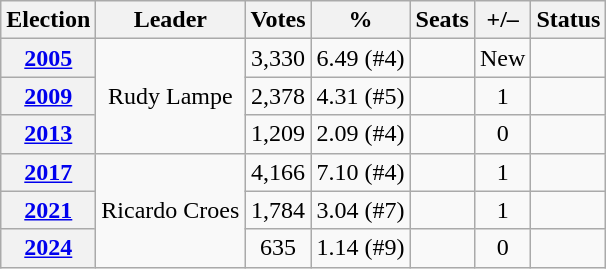<table class=wikitable style=text-align:center>
<tr>
<th>Election</th>
<th>Leader</th>
<th>Votes</th>
<th>%</th>
<th>Seats</th>
<th>+/–</th>
<th>Status</th>
</tr>
<tr>
<th><a href='#'>2005</a></th>
<td rowspan=3>Rudy Lampe</td>
<td>3,330</td>
<td>6.49 (#4)</td>
<td></td>
<td>New</td>
<td></td>
</tr>
<tr>
<th><a href='#'>2009</a></th>
<td>2,378</td>
<td>4.31 (#5)</td>
<td></td>
<td> 1</td>
<td></td>
</tr>
<tr>
<th><a href='#'>2013</a></th>
<td>1,209</td>
<td>2.09 (#4)</td>
<td></td>
<td> 0</td>
<td></td>
</tr>
<tr>
<th><a href='#'>2017</a></th>
<td rowspan=3>Ricardo Croes</td>
<td>4,166</td>
<td>7.10 (#4)</td>
<td></td>
<td> 1</td>
<td></td>
</tr>
<tr>
<th><a href='#'>2021</a></th>
<td>1,784</td>
<td>3.04 (#7)</td>
<td></td>
<td> 1</td>
<td></td>
</tr>
<tr>
<th><a href='#'>2024</a></th>
<td>635</td>
<td>1.14 (#9)</td>
<td></td>
<td> 0</td>
<td></td>
</tr>
</table>
